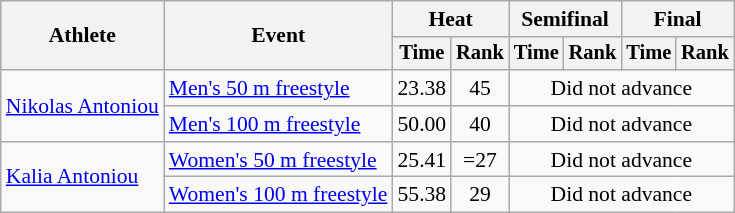<table class=wikitable style="font-size:90%">
<tr>
<th rowspan="2">Athlete</th>
<th rowspan="2">Event</th>
<th colspan="2">Heat</th>
<th colspan="2">Semifinal</th>
<th colspan="2">Final</th>
</tr>
<tr style="font-size:95%">
<th>Time</th>
<th>Rank</th>
<th>Time</th>
<th>Rank</th>
<th>Time</th>
<th>Rank</th>
</tr>
<tr align=center>
<td align=left rowspan=2><a href='#'>Nikolas Antoniou</a></td>
<td align=left><a href='#'>Men's 50 m freestyle</a></td>
<td>23.38</td>
<td>45</td>
<td colspan="4">Did not advance</td>
</tr>
<tr align=center>
<td align=left><a href='#'>Men's 100 m freestyle</a></td>
<td>50.00</td>
<td>40</td>
<td colspan="4">Did not advance</td>
</tr>
<tr align=center>
<td align=left rowspan=2><a href='#'>Kalia Antoniou</a></td>
<td align=left><a href='#'>Women's 50 m freestyle</a></td>
<td>25.41</td>
<td>=27</td>
<td colspan="4">Did not advance</td>
</tr>
<tr align=center>
<td align=left><a href='#'>Women's 100 m freestyle</a></td>
<td>55.38</td>
<td>29</td>
<td colspan="4">Did not advance</td>
</tr>
</table>
